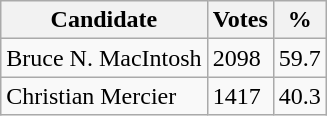<table class="wikitable">
<tr>
<th>Candidate</th>
<th>Votes</th>
<th>%</th>
</tr>
<tr>
<td>Bruce N. MacIntosh</td>
<td>2098</td>
<td>59.7</td>
</tr>
<tr>
<td>Christian Mercier</td>
<td>1417</td>
<td>40.3</td>
</tr>
</table>
